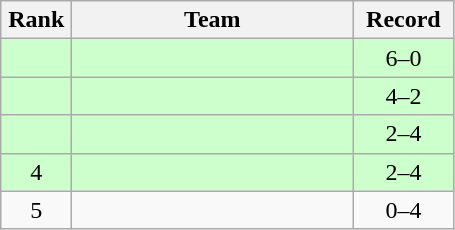<table class="wikitable" style="text-align: center;">
<tr>
<th width=40>Rank</th>
<th width=180>Team</th>
<th width=60>Record</th>
</tr>
<tr bgcolor=ccffcc>
<td></td>
<td align=left></td>
<td>6–0</td>
</tr>
<tr bgcolor=ccffcc>
<td></td>
<td align=left></td>
<td>4–2</td>
</tr>
<tr bgcolor=ccffcc>
<td></td>
<td align=left></td>
<td>2–4</td>
</tr>
<tr bgcolor=ccffcc>
<td>4</td>
<td align=left></td>
<td>2–4</td>
</tr>
<tr>
<td>5</td>
<td align=left></td>
<td>0–4</td>
</tr>
</table>
